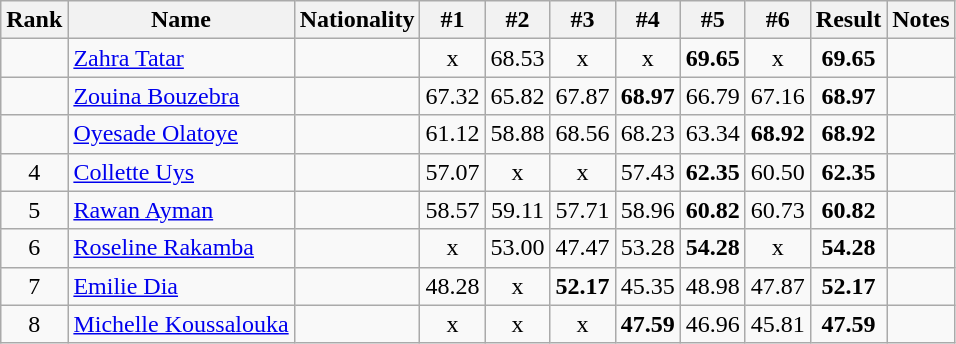<table class="wikitable sortable" style="text-align:center">
<tr>
<th>Rank</th>
<th>Name</th>
<th>Nationality</th>
<th>#1</th>
<th>#2</th>
<th>#3</th>
<th>#4</th>
<th>#5</th>
<th>#6</th>
<th>Result</th>
<th>Notes</th>
</tr>
<tr>
<td></td>
<td align=left><a href='#'>Zahra Tatar</a></td>
<td align=left></td>
<td>x</td>
<td>68.53</td>
<td>x</td>
<td>x</td>
<td><strong>69.65</strong></td>
<td>x</td>
<td><strong>69.65</strong></td>
<td></td>
</tr>
<tr>
<td></td>
<td align=left><a href='#'>Zouina Bouzebra</a></td>
<td align=left></td>
<td>67.32</td>
<td>65.82</td>
<td>67.87</td>
<td><strong>68.97</strong></td>
<td>66.79</td>
<td>67.16</td>
<td><strong>68.97</strong></td>
<td></td>
</tr>
<tr>
<td></td>
<td align=left><a href='#'>Oyesade Olatoye</a></td>
<td align=left></td>
<td>61.12</td>
<td>58.88</td>
<td>68.56</td>
<td>68.23</td>
<td>63.34</td>
<td><strong>68.92</strong></td>
<td><strong>68.92</strong></td>
<td></td>
</tr>
<tr>
<td>4</td>
<td align=left><a href='#'>Collette Uys</a></td>
<td align=left></td>
<td>57.07</td>
<td>x</td>
<td>x</td>
<td>57.43</td>
<td><strong>62.35</strong></td>
<td>60.50</td>
<td><strong>62.35</strong></td>
<td></td>
</tr>
<tr>
<td>5</td>
<td align=left><a href='#'>Rawan Ayman</a></td>
<td align=left></td>
<td>58.57</td>
<td>59.11</td>
<td>57.71</td>
<td>58.96</td>
<td><strong>60.82</strong></td>
<td>60.73</td>
<td><strong>60.82</strong></td>
<td></td>
</tr>
<tr>
<td>6</td>
<td align=left><a href='#'>Roseline Rakamba</a></td>
<td align=left></td>
<td>x</td>
<td>53.00</td>
<td>47.47</td>
<td>53.28</td>
<td><strong>54.28</strong></td>
<td>x</td>
<td><strong>54.28</strong></td>
<td></td>
</tr>
<tr>
<td>7</td>
<td align=left><a href='#'>Emilie Dia</a></td>
<td align=left></td>
<td>48.28</td>
<td>x</td>
<td><strong>52.17</strong></td>
<td>45.35</td>
<td>48.98</td>
<td>47.87</td>
<td><strong>52.17</strong></td>
<td></td>
</tr>
<tr>
<td>8</td>
<td align=left><a href='#'>Michelle Koussalouka</a></td>
<td align=left></td>
<td>x</td>
<td>x</td>
<td>x</td>
<td><strong>47.59</strong></td>
<td>46.96</td>
<td>45.81</td>
<td><strong>47.59</strong></td>
<td></td>
</tr>
</table>
